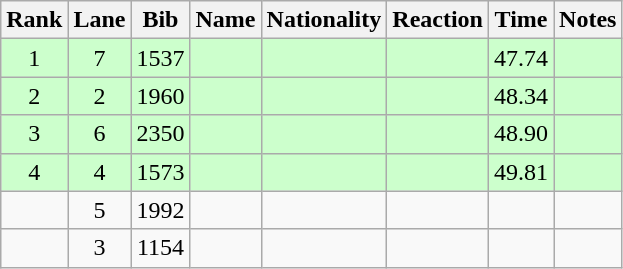<table class="wikitable sortable" style="text-align:center">
<tr>
<th>Rank</th>
<th>Lane</th>
<th>Bib</th>
<th>Name</th>
<th>Nationality</th>
<th>Reaction</th>
<th>Time</th>
<th>Notes</th>
</tr>
<tr bgcolor=ccffcc>
<td>1</td>
<td>7</td>
<td>1537</td>
<td align=left></td>
<td align=left></td>
<td></td>
<td>47.74</td>
<td><strong></strong></td>
</tr>
<tr bgcolor=ccffcc>
<td>2</td>
<td>2</td>
<td>1960</td>
<td align=left></td>
<td align=left></td>
<td></td>
<td>48.34</td>
<td><strong></strong></td>
</tr>
<tr bgcolor=ccffcc>
<td>3</td>
<td>6</td>
<td>2350</td>
<td align=left></td>
<td align=left></td>
<td></td>
<td>48.90</td>
<td><strong></strong></td>
</tr>
<tr bgcolor=ccffcc>
<td>4</td>
<td>4</td>
<td>1573</td>
<td align=left></td>
<td align=left></td>
<td></td>
<td>49.81</td>
<td><strong></strong></td>
</tr>
<tr>
<td></td>
<td>5</td>
<td>1992</td>
<td align=left></td>
<td align=left></td>
<td></td>
<td></td>
<td><strong></strong></td>
</tr>
<tr>
<td></td>
<td>3</td>
<td>1154</td>
<td align=left></td>
<td align=left></td>
<td></td>
<td></td>
<td><strong></strong></td>
</tr>
</table>
